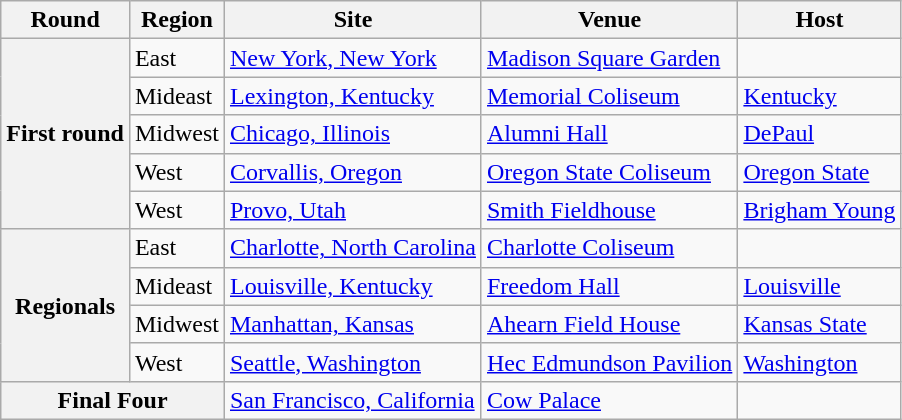<table class="wikitable">
<tr>
<th>Round</th>
<th>Region</th>
<th>Site</th>
<th>Venue</th>
<th>Host</th>
</tr>
<tr>
<th rowspan="5">First round</th>
<td>East</td>
<td><a href='#'>New York, New York</a></td>
<td><a href='#'>Madison Square Garden</a></td>
<td></td>
</tr>
<tr>
<td>Mideast</td>
<td><a href='#'>Lexington, Kentucky</a></td>
<td><a href='#'>Memorial Coliseum</a></td>
<td><a href='#'>Kentucky</a></td>
</tr>
<tr>
<td>Midwest</td>
<td><a href='#'>Chicago, Illinois</a></td>
<td><a href='#'>Alumni Hall</a></td>
<td><a href='#'>DePaul</a></td>
</tr>
<tr>
<td>West</td>
<td><a href='#'>Corvallis, Oregon</a></td>
<td><a href='#'>Oregon State Coliseum</a></td>
<td><a href='#'>Oregon State</a></td>
</tr>
<tr>
<td>West</td>
<td><a href='#'>Provo, Utah</a></td>
<td><a href='#'>Smith Fieldhouse</a></td>
<td><a href='#'>Brigham Young</a></td>
</tr>
<tr>
<th rowspan="4">Regionals</th>
<td>East</td>
<td><a href='#'>Charlotte, North Carolina</a></td>
<td><a href='#'>Charlotte Coliseum</a></td>
<td></td>
</tr>
<tr>
<td>Mideast</td>
<td><a href='#'>Louisville, Kentucky</a></td>
<td><a href='#'>Freedom Hall</a></td>
<td><a href='#'>Louisville</a></td>
</tr>
<tr>
<td>Midwest</td>
<td><a href='#'>Manhattan, Kansas</a></td>
<td><a href='#'>Ahearn Field House</a></td>
<td><a href='#'>Kansas State</a></td>
</tr>
<tr>
<td>West</td>
<td><a href='#'>Seattle, Washington</a></td>
<td><a href='#'>Hec Edmundson Pavilion</a></td>
<td><a href='#'>Washington</a></td>
</tr>
<tr>
<th colspan="2">Final Four</th>
<td><a href='#'>San Francisco, California</a></td>
<td><a href='#'>Cow Palace</a></td>
<td></td>
</tr>
</table>
